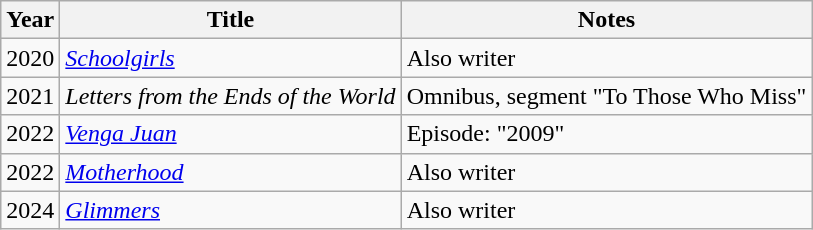<table class="wikitable sortable">
<tr>
<th>Year</th>
<th>Title</th>
<th class="unsortable">Notes</th>
</tr>
<tr>
<td>2020</td>
<td><em><a href='#'>Schoolgirls</a></em></td>
<td>Also writer</td>
</tr>
<tr>
<td>2021</td>
<td><em>Letters from the Ends of the World</em></td>
<td>Omnibus, segment "To Those Who Miss"</td>
</tr>
<tr>
<td>2022</td>
<td><em><a href='#'>Venga Juan</a></em></td>
<td>Episode: "2009"</td>
</tr>
<tr>
<td>2022</td>
<td><em><a href='#'>Motherhood</a></em></td>
<td>Also writer</td>
</tr>
<tr>
<td>2024</td>
<td><em><a href='#'>Glimmers</a></em></td>
<td>Also writer</td>
</tr>
</table>
